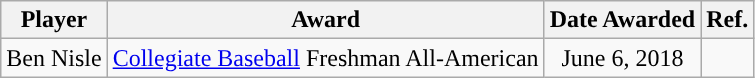<table class="wikitable sortable sortable" style="text-align: center">
<tr align=center>
<th>Player</th>
<th>Award</th>
<th>Date Awarded</th>
<th>Ref.</th>
</tr>
<tr>
<td>Ben Nisle</td>
<td rowspan="4"><a href='#'>Collegiate Baseball</a> Freshman All-American</td>
<td rowspan="7">June 6, 2018</td>
<td rowspan="7"></td>
</tr>
</table>
